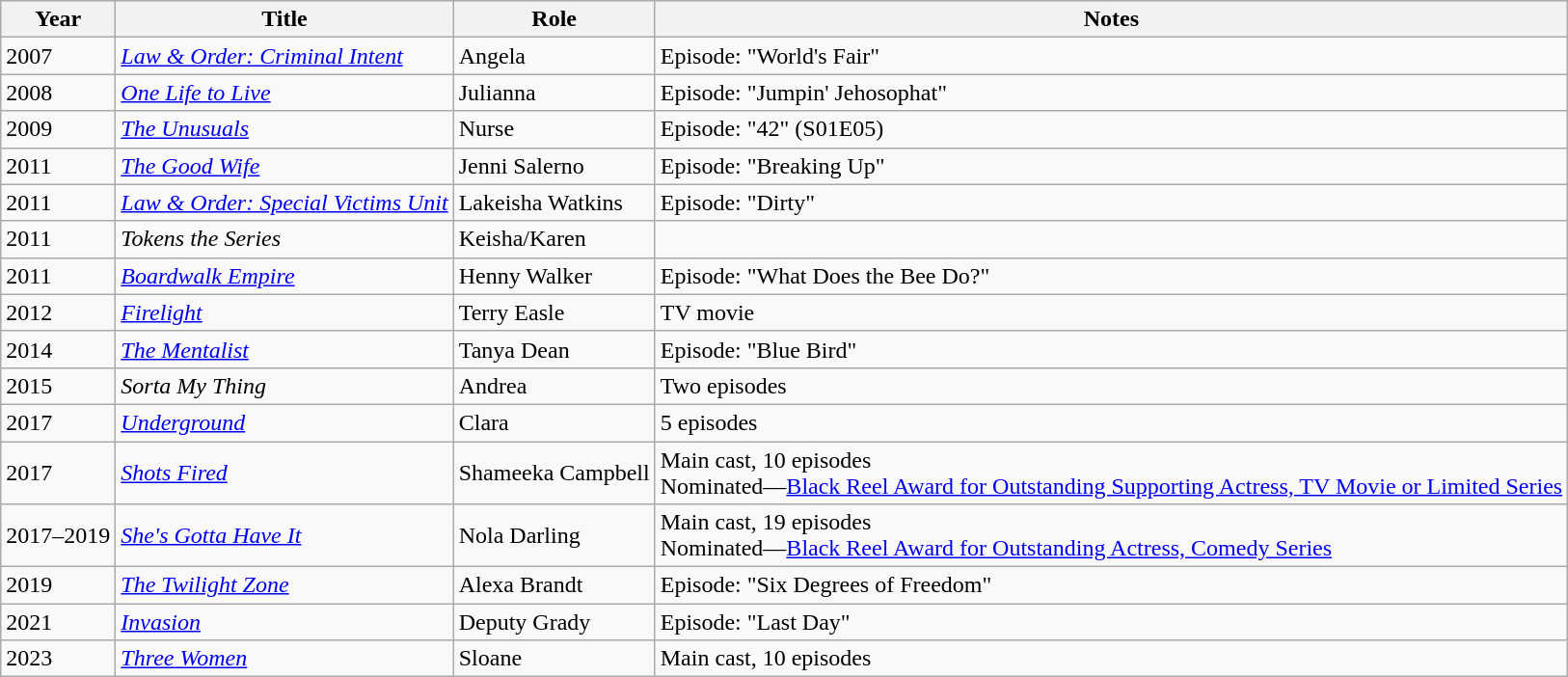<table class="wikitable sortable">
<tr>
<th>Year</th>
<th>Title</th>
<th>Role</th>
<th class="unsortable">Notes</th>
</tr>
<tr>
<td>2007</td>
<td><em><a href='#'>Law & Order: Criminal Intent</a></em></td>
<td>Angela</td>
<td>Episode: "World's Fair"</td>
</tr>
<tr>
<td>2008</td>
<td><em><a href='#'>One Life to Live</a></em></td>
<td>Julianna</td>
<td>Episode: "Jumpin' Jehosophat"</td>
</tr>
<tr>
<td>2009</td>
<td><em><a href='#'>The Unusuals</a></em></td>
<td>Nurse</td>
<td>Episode: "42" (S01E05)</td>
</tr>
<tr>
<td>2011</td>
<td><em><a href='#'>The Good Wife</a></em></td>
<td>Jenni Salerno</td>
<td>Episode: "Breaking Up"</td>
</tr>
<tr>
<td>2011</td>
<td><em><a href='#'>Law & Order: Special Victims Unit</a></em></td>
<td>Lakeisha Watkins</td>
<td>Episode: "Dirty"</td>
</tr>
<tr>
<td>2011</td>
<td><em>Tokens the Series</em></td>
<td>Keisha/Karen</td>
<td></td>
</tr>
<tr>
<td>2011</td>
<td><em><a href='#'>Boardwalk Empire</a></em></td>
<td>Henny Walker</td>
<td>Episode: "What Does the Bee Do?"</td>
</tr>
<tr>
<td>2012</td>
<td><em><a href='#'>Firelight</a></em></td>
<td>Terry Easle</td>
<td>TV movie</td>
</tr>
<tr>
<td>2014</td>
<td><em><a href='#'>The Mentalist</a></em></td>
<td>Tanya Dean</td>
<td>Episode: "Blue Bird"</td>
</tr>
<tr>
<td>2015</td>
<td><em>Sorta My Thing</em></td>
<td>Andrea</td>
<td>Two episodes</td>
</tr>
<tr>
<td>2017</td>
<td><em><a href='#'>Underground</a></em></td>
<td>Clara</td>
<td>5 episodes</td>
</tr>
<tr>
<td>2017</td>
<td><em><a href='#'>Shots Fired</a></em></td>
<td>Shameeka Campbell</td>
<td>Main cast, 10 episodes<br>Nominated—<a href='#'>Black Reel Award for Outstanding Supporting Actress, TV Movie or Limited Series</a></td>
</tr>
<tr>
<td>2017–2019</td>
<td><em><a href='#'>She's Gotta Have It</a></em></td>
<td>Nola Darling</td>
<td>Main cast, 19 episodes<br>Nominated—<a href='#'>Black Reel Award for Outstanding Actress, Comedy Series</a></td>
</tr>
<tr>
<td>2019</td>
<td><em><a href='#'>The Twilight Zone</a></em></td>
<td>Alexa Brandt</td>
<td>Episode: "Six Degrees of Freedom"</td>
</tr>
<tr>
<td>2021</td>
<td><em><a href='#'>Invasion</a></em></td>
<td>Deputy Grady</td>
<td>Episode: "Last Day"</td>
</tr>
<tr>
<td>2023</td>
<td><em><a href='#'>Three Women</a></em></td>
<td>Sloane</td>
<td>Main cast, 10 episodes</td>
</tr>
</table>
